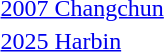<table>
<tr>
<td><a href='#'>2007 Changchun</a></td>
<td></td>
<td></td>
<td></td>
</tr>
<tr>
<td><a href='#'>2025 Harbin</a></td>
<td></td>
<td></td>
<td></td>
</tr>
</table>
